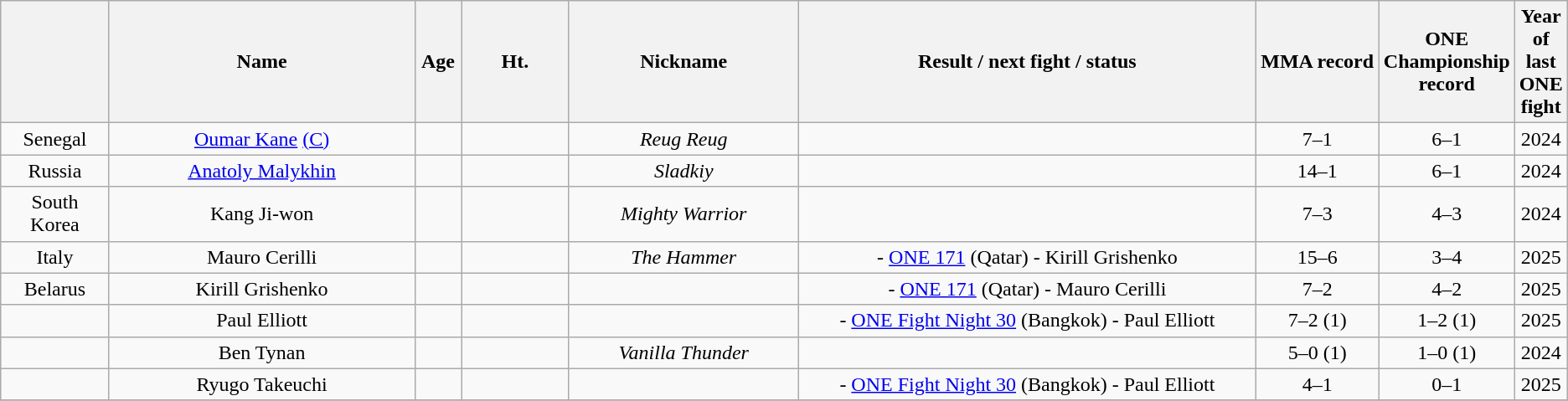<table class="wikitable sortable" style="text-align:center">
<tr>
<th width=7%></th>
<th width=20%>Name</th>
<th width=3%>Age</th>
<th width=7%>Ht.</th>
<th width=15%>Nickname</th>
<th width=30%>Result / next fight / status</th>
<th width=8%>MMA record</th>
<th width=8%>ONE Championship record</th>
<th width=8%>Year of last ONE fight</th>
</tr>
<tr style="display:none;">
<td>!a</td>
<td>!a</td>
<td>!a</td>
<td>-9999</td>
</tr>
<tr>
<td><span>Senegal</span></td>
<td><a href='#'>Oumar Kane</a> <a href='#'>(C)</a></td>
<td></td>
<td></td>
<td><em>Reug Reug</em></td>
<td></td>
<td>7–1</td>
<td>6–1</td>
<td>2024</td>
</tr>
<tr>
<td><span>Russia</span></td>
<td><a href='#'>Anatoly Malykhin</a></td>
<td></td>
<td></td>
<td><em>Sladkiy</em></td>
<td></td>
<td>14–1</td>
<td>6–1</td>
<td>2024</td>
</tr>
<tr>
<td><span>South Korea</span></td>
<td>Kang Ji-won</td>
<td></td>
<td></td>
<td><em>Mighty Warrior</em></td>
<td></td>
<td>7–3</td>
<td>4–3</td>
<td>2024</td>
</tr>
<tr>
<td><span>Italy</span></td>
<td>Mauro Cerilli</td>
<td></td>
<td></td>
<td><em>The Hammer</em></td>
<td> - <a href='#'>ONE 171</a> (Qatar) - Kirill Grishenko</td>
<td>15–6</td>
<td>3–4</td>
<td>2025</td>
</tr>
<tr>
<td><span>Belarus</span></td>
<td>Kirill Grishenko</td>
<td></td>
<td></td>
<td></td>
<td> - <a href='#'>ONE 171</a> (Qatar) - Mauro Cerilli</td>
<td>7–2</td>
<td>4–2</td>
<td>2025</td>
</tr>
<tr>
<td></td>
<td>Paul Elliott</td>
<td></td>
<td></td>
<td></td>
<td> - <a href='#'>ONE Fight Night 30</a> (Bangkok) - Paul Elliott</td>
<td>7–2 (1)</td>
<td>1–2 (1)</td>
<td>2025</td>
</tr>
<tr>
<td></td>
<td>Ben Tynan</td>
<td></td>
<td></td>
<td><em>Vanilla Thunder</em></td>
<td></td>
<td>5–0 (1)</td>
<td>1–0 (1)</td>
<td>2024</td>
</tr>
<tr>
<td></td>
<td>Ryugo Takeuchi</td>
<td></td>
<td></td>
<td></td>
<td> - <a href='#'>ONE Fight Night 30</a> (Bangkok) - Paul Elliott</td>
<td>4–1</td>
<td>0–1</td>
<td>2025</td>
</tr>
<tr>
</tr>
</table>
